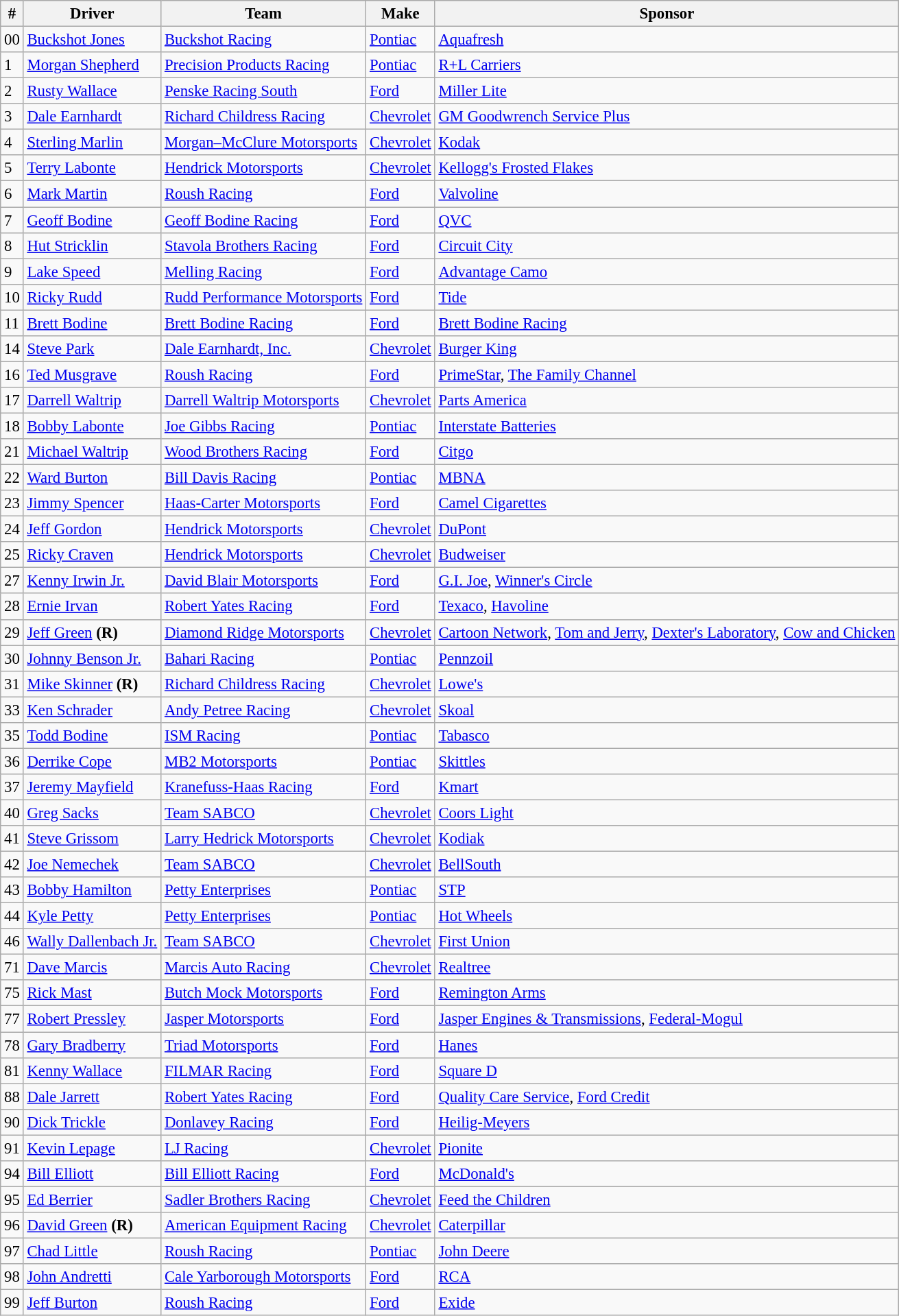<table class="wikitable" style="font-size:95%">
<tr>
<th>#</th>
<th>Driver</th>
<th>Team</th>
<th>Make</th>
<th>Sponsor</th>
</tr>
<tr>
<td>00</td>
<td><a href='#'>Buckshot Jones</a></td>
<td><a href='#'>Buckshot Racing</a></td>
<td><a href='#'>Pontiac</a></td>
<td><a href='#'>Aquafresh</a></td>
</tr>
<tr>
<td>1</td>
<td><a href='#'>Morgan Shepherd</a></td>
<td><a href='#'>Precision Products Racing</a></td>
<td><a href='#'>Pontiac</a></td>
<td><a href='#'>R+L Carriers</a></td>
</tr>
<tr>
<td>2</td>
<td><a href='#'>Rusty Wallace</a></td>
<td><a href='#'>Penske Racing South</a></td>
<td><a href='#'>Ford</a></td>
<td><a href='#'>Miller Lite</a></td>
</tr>
<tr>
<td>3</td>
<td><a href='#'>Dale Earnhardt</a></td>
<td><a href='#'>Richard Childress Racing</a></td>
<td><a href='#'>Chevrolet</a></td>
<td><a href='#'>GM Goodwrench Service Plus</a></td>
</tr>
<tr>
<td>4</td>
<td><a href='#'>Sterling Marlin</a></td>
<td><a href='#'>Morgan–McClure Motorsports</a></td>
<td><a href='#'>Chevrolet</a></td>
<td><a href='#'>Kodak</a></td>
</tr>
<tr>
<td>5</td>
<td><a href='#'>Terry Labonte</a></td>
<td><a href='#'>Hendrick Motorsports</a></td>
<td><a href='#'>Chevrolet</a></td>
<td><a href='#'>Kellogg's Frosted Flakes</a></td>
</tr>
<tr>
<td>6</td>
<td><a href='#'>Mark Martin</a></td>
<td><a href='#'>Roush Racing</a></td>
<td><a href='#'>Ford</a></td>
<td><a href='#'>Valvoline</a></td>
</tr>
<tr>
<td>7</td>
<td><a href='#'>Geoff Bodine</a></td>
<td><a href='#'>Geoff Bodine Racing</a></td>
<td><a href='#'>Ford</a></td>
<td><a href='#'>QVC</a></td>
</tr>
<tr>
<td>8</td>
<td><a href='#'>Hut Stricklin</a></td>
<td><a href='#'>Stavola Brothers Racing</a></td>
<td><a href='#'>Ford</a></td>
<td><a href='#'>Circuit City</a></td>
</tr>
<tr>
<td>9</td>
<td><a href='#'>Lake Speed</a></td>
<td><a href='#'>Melling Racing</a></td>
<td><a href='#'>Ford</a></td>
<td><a href='#'>Advantage Camo</a></td>
</tr>
<tr>
<td>10</td>
<td><a href='#'>Ricky Rudd</a></td>
<td><a href='#'>Rudd Performance Motorsports</a></td>
<td><a href='#'>Ford</a></td>
<td><a href='#'>Tide</a></td>
</tr>
<tr>
<td>11</td>
<td><a href='#'>Brett Bodine</a></td>
<td><a href='#'>Brett Bodine Racing</a></td>
<td><a href='#'>Ford</a></td>
<td><a href='#'>Brett Bodine Racing</a></td>
</tr>
<tr>
<td>14</td>
<td><a href='#'>Steve Park</a></td>
<td><a href='#'>Dale Earnhardt, Inc.</a></td>
<td><a href='#'>Chevrolet</a></td>
<td><a href='#'>Burger King</a></td>
</tr>
<tr>
<td>16</td>
<td><a href='#'>Ted Musgrave</a></td>
<td><a href='#'>Roush Racing</a></td>
<td><a href='#'>Ford</a></td>
<td><a href='#'>PrimeStar</a>, <a href='#'>The Family Channel</a></td>
</tr>
<tr>
<td>17</td>
<td><a href='#'>Darrell Waltrip</a></td>
<td><a href='#'>Darrell Waltrip Motorsports</a></td>
<td><a href='#'>Chevrolet</a></td>
<td><a href='#'>Parts America</a></td>
</tr>
<tr>
<td>18</td>
<td><a href='#'>Bobby Labonte</a></td>
<td><a href='#'>Joe Gibbs Racing</a></td>
<td><a href='#'>Pontiac</a></td>
<td><a href='#'>Interstate Batteries</a></td>
</tr>
<tr>
<td>21</td>
<td><a href='#'>Michael Waltrip</a></td>
<td><a href='#'>Wood Brothers Racing</a></td>
<td><a href='#'>Ford</a></td>
<td><a href='#'>Citgo</a></td>
</tr>
<tr>
<td>22</td>
<td><a href='#'>Ward Burton</a></td>
<td><a href='#'>Bill Davis Racing</a></td>
<td><a href='#'>Pontiac</a></td>
<td><a href='#'>MBNA</a></td>
</tr>
<tr>
<td>23</td>
<td><a href='#'>Jimmy Spencer</a></td>
<td><a href='#'>Haas-Carter Motorsports</a></td>
<td><a href='#'>Ford</a></td>
<td><a href='#'>Camel Cigarettes</a></td>
</tr>
<tr>
<td>24</td>
<td><a href='#'>Jeff Gordon</a></td>
<td><a href='#'>Hendrick Motorsports</a></td>
<td><a href='#'>Chevrolet</a></td>
<td><a href='#'>DuPont</a></td>
</tr>
<tr>
<td>25</td>
<td><a href='#'>Ricky Craven</a></td>
<td><a href='#'>Hendrick Motorsports</a></td>
<td><a href='#'>Chevrolet</a></td>
<td><a href='#'>Budweiser</a></td>
</tr>
<tr>
<td>27</td>
<td><a href='#'>Kenny Irwin Jr.</a></td>
<td><a href='#'>David Blair Motorsports</a></td>
<td><a href='#'>Ford</a></td>
<td><a href='#'>G.I. Joe</a>, <a href='#'>Winner's Circle</a></td>
</tr>
<tr>
<td>28</td>
<td><a href='#'>Ernie Irvan</a></td>
<td><a href='#'>Robert Yates Racing</a></td>
<td><a href='#'>Ford</a></td>
<td><a href='#'>Texaco</a>, <a href='#'>Havoline</a></td>
</tr>
<tr>
<td>29</td>
<td><a href='#'>Jeff Green</a> <strong>(R)</strong></td>
<td><a href='#'>Diamond Ridge Motorsports</a></td>
<td><a href='#'>Chevrolet</a></td>
<td><a href='#'>Cartoon Network</a>, <a href='#'>Tom and Jerry</a>, <a href='#'>Dexter's Laboratory</a>, <a href='#'>Cow and Chicken</a></td>
</tr>
<tr>
<td>30</td>
<td><a href='#'>Johnny Benson Jr.</a></td>
<td><a href='#'>Bahari Racing</a></td>
<td><a href='#'>Pontiac</a></td>
<td><a href='#'>Pennzoil</a></td>
</tr>
<tr>
<td>31</td>
<td><a href='#'>Mike Skinner</a> <strong>(R)</strong></td>
<td><a href='#'>Richard Childress Racing</a></td>
<td><a href='#'>Chevrolet</a></td>
<td><a href='#'>Lowe's</a></td>
</tr>
<tr>
<td>33</td>
<td><a href='#'>Ken Schrader</a></td>
<td><a href='#'>Andy Petree Racing</a></td>
<td><a href='#'>Chevrolet</a></td>
<td><a href='#'>Skoal</a></td>
</tr>
<tr>
<td>35</td>
<td><a href='#'>Todd Bodine</a></td>
<td><a href='#'>ISM Racing</a></td>
<td><a href='#'>Pontiac</a></td>
<td><a href='#'>Tabasco</a></td>
</tr>
<tr>
<td>36</td>
<td><a href='#'>Derrike Cope</a></td>
<td><a href='#'>MB2 Motorsports</a></td>
<td><a href='#'>Pontiac</a></td>
<td><a href='#'>Skittles</a></td>
</tr>
<tr>
<td>37</td>
<td><a href='#'>Jeremy Mayfield</a></td>
<td><a href='#'>Kranefuss-Haas Racing</a></td>
<td><a href='#'>Ford</a></td>
<td><a href='#'>Kmart</a></td>
</tr>
<tr>
<td>40</td>
<td><a href='#'>Greg Sacks</a></td>
<td><a href='#'>Team SABCO</a></td>
<td><a href='#'>Chevrolet</a></td>
<td><a href='#'>Coors Light</a></td>
</tr>
<tr>
<td>41</td>
<td><a href='#'>Steve Grissom</a></td>
<td><a href='#'>Larry Hedrick Motorsports</a></td>
<td><a href='#'>Chevrolet</a></td>
<td><a href='#'>Kodiak</a></td>
</tr>
<tr>
<td>42</td>
<td><a href='#'>Joe Nemechek</a></td>
<td><a href='#'>Team SABCO</a></td>
<td><a href='#'>Chevrolet</a></td>
<td><a href='#'>BellSouth</a></td>
</tr>
<tr>
<td>43</td>
<td><a href='#'>Bobby Hamilton</a></td>
<td><a href='#'>Petty Enterprises</a></td>
<td><a href='#'>Pontiac</a></td>
<td><a href='#'>STP</a></td>
</tr>
<tr>
<td>44</td>
<td><a href='#'>Kyle Petty</a></td>
<td><a href='#'>Petty Enterprises</a></td>
<td><a href='#'>Pontiac</a></td>
<td><a href='#'>Hot Wheels</a></td>
</tr>
<tr>
<td>46</td>
<td><a href='#'>Wally Dallenbach Jr.</a></td>
<td><a href='#'>Team SABCO</a></td>
<td><a href='#'>Chevrolet</a></td>
<td><a href='#'>First Union</a></td>
</tr>
<tr>
<td>71</td>
<td><a href='#'>Dave Marcis</a></td>
<td><a href='#'>Marcis Auto Racing</a></td>
<td><a href='#'>Chevrolet</a></td>
<td><a href='#'>Realtree</a></td>
</tr>
<tr>
<td>75</td>
<td><a href='#'>Rick Mast</a></td>
<td><a href='#'>Butch Mock Motorsports</a></td>
<td><a href='#'>Ford</a></td>
<td><a href='#'>Remington Arms</a></td>
</tr>
<tr>
<td>77</td>
<td><a href='#'>Robert Pressley</a></td>
<td><a href='#'>Jasper Motorsports</a></td>
<td><a href='#'>Ford</a></td>
<td><a href='#'>Jasper Engines & Transmissions</a>, <a href='#'>Federal-Mogul</a></td>
</tr>
<tr>
<td>78</td>
<td><a href='#'>Gary Bradberry</a></td>
<td><a href='#'>Triad Motorsports</a></td>
<td><a href='#'>Ford</a></td>
<td><a href='#'>Hanes</a></td>
</tr>
<tr>
<td>81</td>
<td><a href='#'>Kenny Wallace</a></td>
<td><a href='#'>FILMAR Racing</a></td>
<td><a href='#'>Ford</a></td>
<td><a href='#'>Square D</a></td>
</tr>
<tr>
<td>88</td>
<td><a href='#'>Dale Jarrett</a></td>
<td><a href='#'>Robert Yates Racing</a></td>
<td><a href='#'>Ford</a></td>
<td><a href='#'>Quality Care Service</a>, <a href='#'>Ford Credit</a></td>
</tr>
<tr>
<td>90</td>
<td><a href='#'>Dick Trickle</a></td>
<td><a href='#'>Donlavey Racing</a></td>
<td><a href='#'>Ford</a></td>
<td><a href='#'>Heilig-Meyers</a></td>
</tr>
<tr>
<td>91</td>
<td><a href='#'>Kevin Lepage</a></td>
<td><a href='#'>LJ Racing</a></td>
<td><a href='#'>Chevrolet</a></td>
<td><a href='#'>Pionite</a></td>
</tr>
<tr>
<td>94</td>
<td><a href='#'>Bill Elliott</a></td>
<td><a href='#'>Bill Elliott Racing</a></td>
<td><a href='#'>Ford</a></td>
<td><a href='#'>McDonald's</a></td>
</tr>
<tr>
<td>95</td>
<td><a href='#'>Ed Berrier</a></td>
<td><a href='#'>Sadler Brothers Racing</a></td>
<td><a href='#'>Chevrolet</a></td>
<td><a href='#'>Feed the Children</a></td>
</tr>
<tr>
<td>96</td>
<td><a href='#'>David Green</a> <strong>(R)</strong></td>
<td><a href='#'>American Equipment Racing</a></td>
<td><a href='#'>Chevrolet</a></td>
<td><a href='#'>Caterpillar</a></td>
</tr>
<tr>
<td>97</td>
<td><a href='#'>Chad Little</a></td>
<td><a href='#'>Roush Racing</a></td>
<td><a href='#'>Pontiac</a></td>
<td><a href='#'>John Deere</a></td>
</tr>
<tr>
<td>98</td>
<td><a href='#'>John Andretti</a></td>
<td><a href='#'>Cale Yarborough Motorsports</a></td>
<td><a href='#'>Ford</a></td>
<td><a href='#'>RCA</a></td>
</tr>
<tr>
<td>99</td>
<td><a href='#'>Jeff Burton</a></td>
<td><a href='#'>Roush Racing</a></td>
<td><a href='#'>Ford</a></td>
<td><a href='#'>Exide</a></td>
</tr>
</table>
